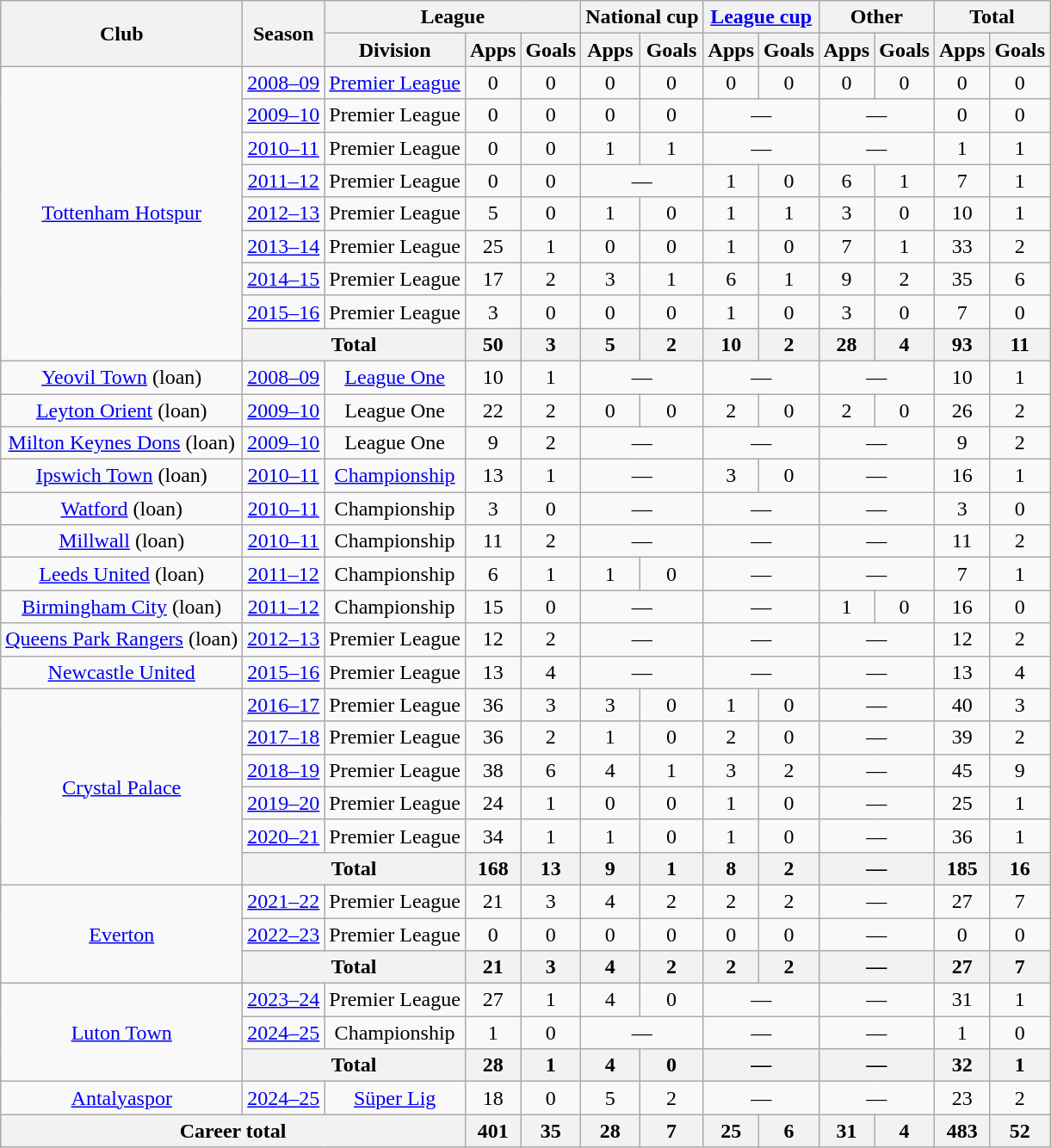<table class=wikitable style=text-align:center>
<tr>
<th rowspan=2>Club</th>
<th rowspan=2>Season</th>
<th colspan=3>League</th>
<th colspan=2>National cup</th>
<th colspan=2><a href='#'>League cup</a></th>
<th colspan=2>Other</th>
<th colspan=2>Total</th>
</tr>
<tr>
<th>Division</th>
<th>Apps</th>
<th>Goals</th>
<th>Apps</th>
<th>Goals</th>
<th>Apps</th>
<th>Goals</th>
<th>Apps</th>
<th>Goals</th>
<th>Apps</th>
<th>Goals</th>
</tr>
<tr>
<td rowspan=9><a href='#'>Tottenham Hotspur</a></td>
<td><a href='#'>2008–09</a></td>
<td><a href='#'>Premier League</a></td>
<td>0</td>
<td>0</td>
<td>0</td>
<td>0</td>
<td>0</td>
<td>0</td>
<td>0</td>
<td>0</td>
<td>0</td>
<td>0</td>
</tr>
<tr>
<td><a href='#'>2009–10</a></td>
<td>Premier League</td>
<td>0</td>
<td>0</td>
<td>0</td>
<td>0</td>
<td colspan=2>—</td>
<td colspan=2>—</td>
<td>0</td>
<td>0</td>
</tr>
<tr>
<td><a href='#'>2010–11</a></td>
<td>Premier League</td>
<td>0</td>
<td>0</td>
<td>1</td>
<td>1</td>
<td colspan=2>—</td>
<td colspan=2>—</td>
<td>1</td>
<td>1</td>
</tr>
<tr>
<td><a href='#'>2011–12</a></td>
<td>Premier League</td>
<td>0</td>
<td>0</td>
<td colspan=2>—</td>
<td>1</td>
<td>0</td>
<td>6</td>
<td>1</td>
<td>7</td>
<td>1</td>
</tr>
<tr>
<td><a href='#'>2012–13</a></td>
<td>Premier League</td>
<td>5</td>
<td>0</td>
<td>1</td>
<td>0</td>
<td>1</td>
<td>1</td>
<td>3</td>
<td>0</td>
<td>10</td>
<td>1</td>
</tr>
<tr>
<td><a href='#'>2013–14</a></td>
<td>Premier League</td>
<td>25</td>
<td>1</td>
<td>0</td>
<td>0</td>
<td>1</td>
<td>0</td>
<td>7</td>
<td>1</td>
<td>33</td>
<td>2</td>
</tr>
<tr>
<td><a href='#'>2014–15</a></td>
<td>Premier League</td>
<td>17</td>
<td>2</td>
<td>3</td>
<td>1</td>
<td>6</td>
<td>1</td>
<td>9</td>
<td>2</td>
<td>35</td>
<td>6</td>
</tr>
<tr>
<td><a href='#'>2015–16</a></td>
<td>Premier League</td>
<td>3</td>
<td>0</td>
<td>0</td>
<td>0</td>
<td>1</td>
<td>0</td>
<td>3</td>
<td>0</td>
<td>7</td>
<td>0</td>
</tr>
<tr>
<th colspan=2>Total</th>
<th>50</th>
<th>3</th>
<th>5</th>
<th>2</th>
<th>10</th>
<th>2</th>
<th>28</th>
<th>4</th>
<th>93</th>
<th>11</th>
</tr>
<tr>
<td><a href='#'>Yeovil Town</a> (loan)</td>
<td><a href='#'>2008–09</a></td>
<td><a href='#'>League One</a></td>
<td>10</td>
<td>1</td>
<td colspan=2>—</td>
<td colspan=2>—</td>
<td colspan=2>—</td>
<td>10</td>
<td>1</td>
</tr>
<tr>
<td><a href='#'>Leyton Orient</a> (loan)</td>
<td><a href='#'>2009–10</a></td>
<td>League One</td>
<td>22</td>
<td>2</td>
<td>0</td>
<td>0</td>
<td>2</td>
<td>0</td>
<td>2</td>
<td>0</td>
<td>26</td>
<td>2</td>
</tr>
<tr>
<td><a href='#'>Milton Keynes Dons</a> (loan)</td>
<td><a href='#'>2009–10</a></td>
<td>League One</td>
<td>9</td>
<td>2</td>
<td colspan=2>—</td>
<td colspan=2>—</td>
<td colspan=2>—</td>
<td>9</td>
<td>2</td>
</tr>
<tr>
<td><a href='#'>Ipswich Town</a> (loan)</td>
<td><a href='#'>2010–11</a></td>
<td><a href='#'>Championship</a></td>
<td>13</td>
<td>1</td>
<td colspan=2>—</td>
<td>3</td>
<td>0</td>
<td colspan=2>—</td>
<td>16</td>
<td>1</td>
</tr>
<tr>
<td><a href='#'>Watford</a> (loan)</td>
<td><a href='#'>2010–11</a></td>
<td>Championship</td>
<td>3</td>
<td>0</td>
<td colspan=2>—</td>
<td colspan=2>—</td>
<td colspan=2>—</td>
<td>3</td>
<td>0</td>
</tr>
<tr>
<td><a href='#'>Millwall</a> (loan)</td>
<td><a href='#'>2010–11</a></td>
<td>Championship</td>
<td>11</td>
<td>2</td>
<td colspan=2>—</td>
<td colspan=2>—</td>
<td colspan=2>—</td>
<td>11</td>
<td>2</td>
</tr>
<tr>
<td><a href='#'>Leeds United</a> (loan)</td>
<td><a href='#'>2011–12</a></td>
<td>Championship</td>
<td>6</td>
<td>1</td>
<td>1</td>
<td>0</td>
<td colspan=2>—</td>
<td colspan=2>—</td>
<td>7</td>
<td>1</td>
</tr>
<tr>
<td><a href='#'>Birmingham City</a> (loan)</td>
<td><a href='#'>2011–12</a></td>
<td>Championship</td>
<td>15</td>
<td>0</td>
<td colspan=2>—</td>
<td colspan=2>—</td>
<td>1</td>
<td>0</td>
<td>16</td>
<td>0</td>
</tr>
<tr>
<td><a href='#'>Queens Park Rangers</a> (loan)</td>
<td><a href='#'>2012–13</a></td>
<td>Premier League</td>
<td>12</td>
<td>2</td>
<td colspan=2>—</td>
<td colspan=2>—</td>
<td colspan=2>—</td>
<td>12</td>
<td>2</td>
</tr>
<tr>
<td><a href='#'>Newcastle United</a></td>
<td><a href='#'>2015–16</a></td>
<td>Premier League</td>
<td>13</td>
<td>4</td>
<td colspan=2>—</td>
<td colspan=2>—</td>
<td colspan=2>—</td>
<td>13</td>
<td>4</td>
</tr>
<tr>
<td rowspan=6><a href='#'>Crystal Palace</a></td>
<td><a href='#'>2016–17</a></td>
<td>Premier League</td>
<td>36</td>
<td>3</td>
<td>3</td>
<td>0</td>
<td>1</td>
<td>0</td>
<td colspan=2>—</td>
<td>40</td>
<td>3</td>
</tr>
<tr>
<td><a href='#'>2017–18</a></td>
<td>Premier League</td>
<td>36</td>
<td>2</td>
<td>1</td>
<td>0</td>
<td>2</td>
<td>0</td>
<td colspan=2>—</td>
<td>39</td>
<td>2</td>
</tr>
<tr>
<td><a href='#'>2018–19</a></td>
<td>Premier League</td>
<td>38</td>
<td>6</td>
<td>4</td>
<td>1</td>
<td>3</td>
<td>2</td>
<td colspan=2>—</td>
<td>45</td>
<td>9</td>
</tr>
<tr>
<td><a href='#'>2019–20</a></td>
<td>Premier League</td>
<td>24</td>
<td>1</td>
<td>0</td>
<td>0</td>
<td>1</td>
<td>0</td>
<td colspan=2>—</td>
<td>25</td>
<td>1</td>
</tr>
<tr>
<td><a href='#'>2020–21</a></td>
<td>Premier League</td>
<td>34</td>
<td>1</td>
<td>1</td>
<td>0</td>
<td>1</td>
<td>0</td>
<td colspan=2>—</td>
<td>36</td>
<td>1</td>
</tr>
<tr>
<th colspan=2>Total</th>
<th>168</th>
<th>13</th>
<th>9</th>
<th>1</th>
<th>8</th>
<th>2</th>
<th colspan=2>—</th>
<th>185</th>
<th>16</th>
</tr>
<tr>
<td rowspan=3><a href='#'>Everton</a></td>
<td><a href='#'>2021–22</a></td>
<td>Premier League</td>
<td>21</td>
<td>3</td>
<td>4</td>
<td>2</td>
<td>2</td>
<td>2</td>
<td colspan=2>—</td>
<td>27</td>
<td>7</td>
</tr>
<tr>
<td><a href='#'>2022–23</a></td>
<td>Premier League</td>
<td>0</td>
<td>0</td>
<td>0</td>
<td>0</td>
<td>0</td>
<td>0</td>
<td colspan=2>—</td>
<td>0</td>
<td>0</td>
</tr>
<tr>
<th colspan=2>Total</th>
<th>21</th>
<th>3</th>
<th>4</th>
<th>2</th>
<th>2</th>
<th>2</th>
<th colspan=2>—</th>
<th>27</th>
<th>7</th>
</tr>
<tr>
<td rowspan=3><a href='#'>Luton Town</a></td>
<td><a href='#'>2023–24</a></td>
<td>Premier League</td>
<td>27</td>
<td>1</td>
<td>4</td>
<td>0</td>
<td colspan=2>—</td>
<td colspan=2>—</td>
<td>31</td>
<td>1</td>
</tr>
<tr>
<td><a href='#'>2024–25</a></td>
<td>Championship</td>
<td>1</td>
<td>0</td>
<td colspan=2>—</td>
<td colspan=2>—</td>
<td colspan=2>—</td>
<td>1</td>
<td>0</td>
</tr>
<tr>
<th colspan=2>Total</th>
<th>28</th>
<th>1</th>
<th>4</th>
<th>0</th>
<th colspan=2>—</th>
<th colspan=2>—</th>
<th>32</th>
<th>1</th>
</tr>
<tr>
<td><a href='#'>Antalyaspor</a></td>
<td><a href='#'>2024–25</a></td>
<td><a href='#'>Süper Lig</a></td>
<td>18</td>
<td>0</td>
<td>5</td>
<td>2</td>
<td colspan=2>—</td>
<td colspan=2>—</td>
<td>23</td>
<td>2</td>
</tr>
<tr>
<th colspan=3>Career total</th>
<th>401</th>
<th>35</th>
<th>28</th>
<th>7</th>
<th>25</th>
<th>6</th>
<th>31</th>
<th>4</th>
<th>483</th>
<th>52</th>
</tr>
</table>
